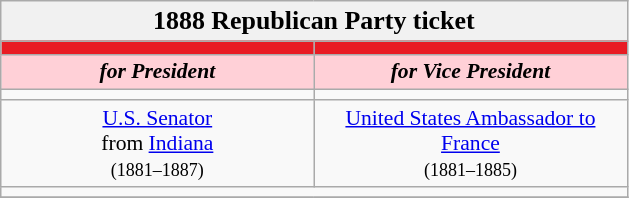<table class="wikitable" style="font-size:90%; text-align:center;">
<tr>
<td style="background:#f1f1f1;" colspan="30"><big><strong>1888 Republican Party ticket</strong></big></td>
</tr>
<tr>
<th style="width:3em; font-size:135%; background:#E81B23; width:200px;"><a href='#'></a></th>
<th style="width:3em; font-size:135%; background:#E81B23; width:200px;"><a href='#'></a></th>
</tr>
<tr style="color:#000; font-size:100%; background:#FFD0D7;">
<td style="width:3em; width:200px;"><strong><em>for President</em></strong></td>
<td style="width:3em; width:200px;"><strong><em>for Vice President</em></strong></td>
</tr>
<tr>
<td></td>
<td></td>
</tr>
<tr>
<td><a href='#'>U.S. Senator</a><br>from <a href='#'>Indiana</a><br><small>(1881–1887)</small></td>
<td><a href='#'>United States Ambassador to France</a><br><small>(1881–1885)</small></td>
</tr>
<tr>
<td colspan=2></td>
</tr>
<tr>
</tr>
</table>
